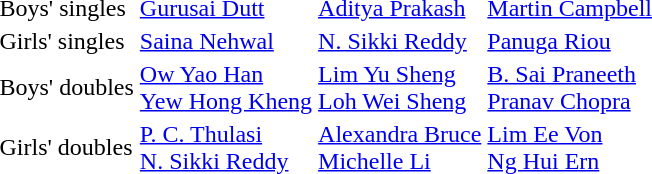<table>
<tr>
<td>Boys' singles</td>
<td> <a href='#'>Gurusai Dutt</a></td>
<td> <a href='#'>Aditya Prakash</a></td>
<td> <a href='#'>Martin Campbell</a></td>
</tr>
<tr>
<td>Girls' singles</td>
<td> <a href='#'>Saina Nehwal</a></td>
<td> <a href='#'>N. Sikki Reddy</a></td>
<td> <a href='#'>Panuga Riou</a></td>
</tr>
<tr>
<td>Boys' doubles</td>
<td> <a href='#'>Ow Yao Han</a><br> <a href='#'>Yew Hong Kheng</a></td>
<td> <a href='#'>Lim Yu Sheng</a><br> <a href='#'>Loh Wei Sheng</a></td>
<td> <a href='#'>B. Sai Praneeth</a><br> <a href='#'>Pranav Chopra</a></td>
</tr>
<tr>
<td>Girls' doubles</td>
<td> <a href='#'>P. C. Thulasi</a><br> <a href='#'>N. Sikki Reddy</a></td>
<td> <a href='#'>Alexandra Bruce</a><br> <a href='#'>Michelle Li</a></td>
<td> <a href='#'>Lim Ee Von</a><br> <a href='#'>Ng Hui Ern</a></td>
</tr>
</table>
